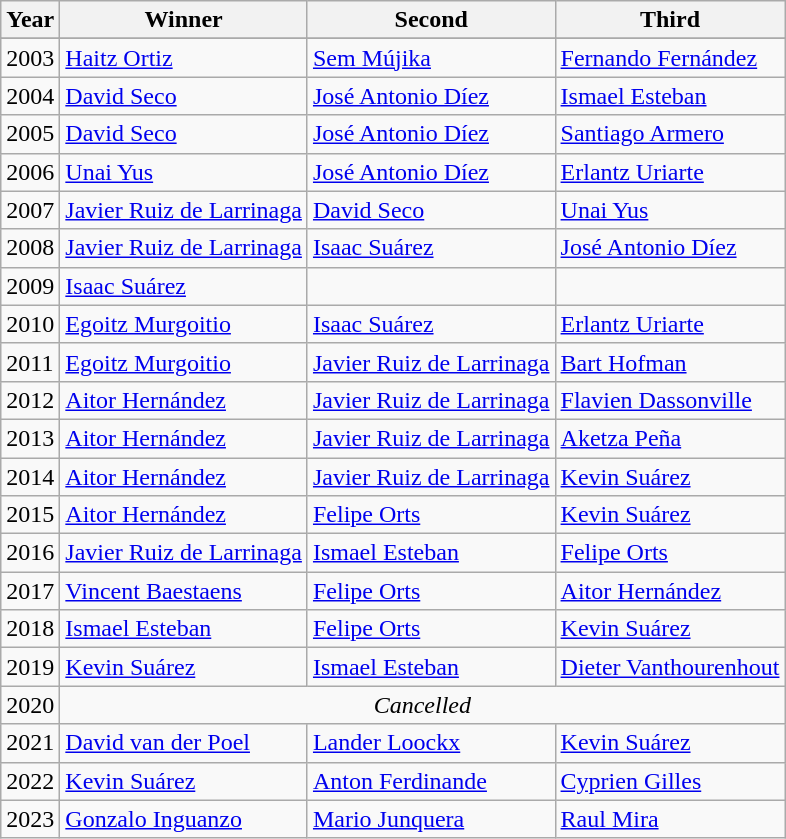<table class="wikitable">
<tr>
<th>Year</th>
<th>Winner</th>
<th>Second</th>
<th>Third</th>
</tr>
<tr>
</tr>
<tr>
<td>2003</td>
<td> <a href='#'>Haitz Ortiz</a></td>
<td> <a href='#'>Sem Mújika</a></td>
<td> <a href='#'>Fernando Fernández</a></td>
</tr>
<tr>
<td>2004</td>
<td> <a href='#'>David Seco</a></td>
<td> <a href='#'>José Antonio Díez</a></td>
<td> <a href='#'>Ismael Esteban</a></td>
</tr>
<tr>
<td>2005</td>
<td> <a href='#'>David Seco</a></td>
<td> <a href='#'>José Antonio Díez</a></td>
<td> <a href='#'>Santiago Armero</a></td>
</tr>
<tr>
<td>2006</td>
<td> <a href='#'>Unai Yus</a></td>
<td> <a href='#'>José Antonio Díez</a></td>
<td> <a href='#'>Erlantz Uriarte</a></td>
</tr>
<tr>
<td>2007</td>
<td> <a href='#'>Javier Ruiz de Larrinaga</a></td>
<td> <a href='#'>David Seco</a></td>
<td> <a href='#'>Unai Yus</a></td>
</tr>
<tr>
<td>2008</td>
<td> <a href='#'>Javier Ruiz de Larrinaga</a></td>
<td> <a href='#'>Isaac Suárez</a></td>
<td> <a href='#'>José Antonio Díez</a></td>
</tr>
<tr>
<td>2009</td>
<td> <a href='#'>Isaac Suárez</a></td>
<td></td>
<td></td>
</tr>
<tr>
<td>2010</td>
<td> <a href='#'>Egoitz Murgoitio</a></td>
<td> <a href='#'>Isaac Suárez</a></td>
<td> <a href='#'>Erlantz Uriarte</a></td>
</tr>
<tr>
<td>2011</td>
<td> <a href='#'>Egoitz Murgoitio</a></td>
<td> <a href='#'>Javier Ruiz de Larrinaga</a></td>
<td> <a href='#'>Bart Hofman</a></td>
</tr>
<tr>
<td>2012</td>
<td> <a href='#'>Aitor Hernández</a></td>
<td> <a href='#'>Javier Ruiz de Larrinaga</a></td>
<td> <a href='#'>Flavien Dassonville</a></td>
</tr>
<tr>
<td>2013</td>
<td> <a href='#'>Aitor Hernández</a></td>
<td> <a href='#'>Javier Ruiz de Larrinaga</a></td>
<td> <a href='#'>Aketza Peña</a></td>
</tr>
<tr>
<td>2014</td>
<td> <a href='#'>Aitor Hernández</a></td>
<td> <a href='#'>Javier Ruiz de Larrinaga</a></td>
<td> <a href='#'>Kevin Suárez</a></td>
</tr>
<tr>
<td>2015</td>
<td> <a href='#'>Aitor Hernández</a></td>
<td> <a href='#'>Felipe Orts</a></td>
<td> <a href='#'>Kevin Suárez</a></td>
</tr>
<tr>
<td>2016</td>
<td> <a href='#'>Javier Ruiz de Larrinaga</a></td>
<td> <a href='#'>Ismael Esteban</a></td>
<td> <a href='#'>Felipe Orts</a></td>
</tr>
<tr>
<td>2017</td>
<td> <a href='#'>Vincent Baestaens</a></td>
<td> <a href='#'>Felipe Orts</a></td>
<td> <a href='#'>Aitor Hernández</a></td>
</tr>
<tr>
<td>2018</td>
<td> <a href='#'>Ismael Esteban</a></td>
<td> <a href='#'>Felipe Orts</a></td>
<td> <a href='#'>Kevin Suárez</a></td>
</tr>
<tr>
<td>2019</td>
<td> <a href='#'>Kevin Suárez</a></td>
<td> <a href='#'>Ismael Esteban</a></td>
<td> <a href='#'>Dieter Vanthourenhout</a></td>
</tr>
<tr>
<td>2020</td>
<td colspan=3 align=center><em>Cancelled</em></td>
</tr>
<tr>
<td>2021</td>
<td> <a href='#'>David van der Poel</a></td>
<td> <a href='#'>Lander Loockx</a></td>
<td> <a href='#'>Kevin Suárez</a></td>
</tr>
<tr>
<td>2022</td>
<td> <a href='#'>Kevin Suárez</a></td>
<td> <a href='#'>Anton Ferdinande</a></td>
<td> <a href='#'>Cyprien Gilles</a></td>
</tr>
<tr>
<td>2023</td>
<td> <a href='#'>Gonzalo Inguanzo</a></td>
<td> <a href='#'>Mario Junquera</a></td>
<td> <a href='#'>Raul Mira</a></td>
</tr>
</table>
